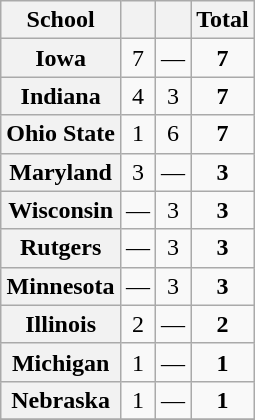<table class=wikitable style="text-align:center">
<tr>
<th>School</th>
<th></th>
<th></th>
<th>Total</th>
</tr>
<tr>
<th style=>Iowa</th>
<td>7</td>
<td>—</td>
<td><strong>7</strong></td>
</tr>
<tr>
<th style=>Indiana</th>
<td>4</td>
<td>3</td>
<td><strong>7</strong></td>
</tr>
<tr>
<th style=>Ohio State</th>
<td>1</td>
<td>6</td>
<td><strong>7</strong></td>
</tr>
<tr>
<th style=>Maryland</th>
<td>3</td>
<td>—</td>
<td><strong>3</strong></td>
</tr>
<tr>
<th style=>Wisconsin</th>
<td>—</td>
<td>3</td>
<td><strong>3</strong></td>
</tr>
<tr>
<th style=>Rutgers</th>
<td>—</td>
<td>3</td>
<td><strong>3</strong></td>
</tr>
<tr>
<th style=>Minnesota</th>
<td>—</td>
<td>3</td>
<td><strong>3</strong></td>
</tr>
<tr>
<th style=>Illinois</th>
<td>2</td>
<td>—</td>
<td><strong>2</strong></td>
</tr>
<tr>
<th style=>Michigan</th>
<td>1</td>
<td>—</td>
<td><strong>1</strong></td>
</tr>
<tr>
<th style=>Nebraska</th>
<td>1</td>
<td>—</td>
<td><strong>1</strong></td>
</tr>
<tr>
</tr>
</table>
